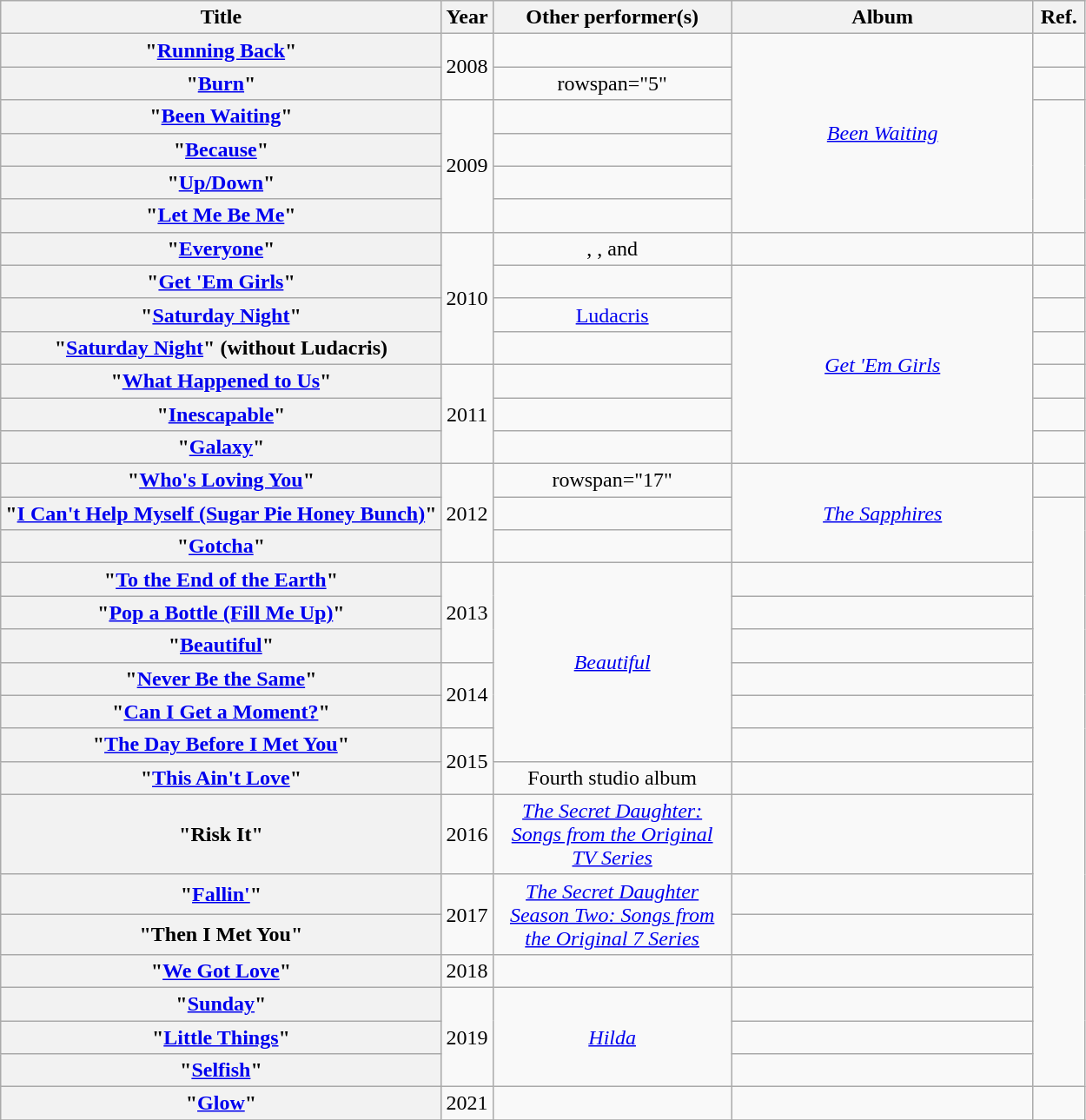<table class="wikitable sortable plainrowheaders" style="text-align: center;">
<tr>
<th scope="col">Title</th>
<th scope="col" style="width: 2em;">Year</th>
<th scope="col" style="width: 11em;">Other performer(s)</th>
<th scope="col" style="width: 14em;">Album</th>
<th scope="col" style="width: 2em;" class="unsortable">Ref.</th>
</tr>
<tr>
<th scope="row">"<a href='#'>Running Back</a>"</th>
<td rowspan="2">2008</td>
<td></td>
<td rowspan="6"><em><a href='#'>Been Waiting</a></em></td>
<td><br></td>
</tr>
<tr>
<th scope="row">"<a href='#'>Burn</a>"</th>
<td>rowspan="5" </td>
<td><br></td>
</tr>
<tr>
<th scope="row">"<a href='#'>Been Waiting</a>"</th>
<td rowspan="4">2009</td>
<td><br></td>
</tr>
<tr>
<th scope="row">"<a href='#'>Because</a>"</th>
<td><br></td>
</tr>
<tr>
<th scope="row">"<a href='#'>Up/Down</a>"</th>
<td></td>
</tr>
<tr>
<th scope="row">"<a href='#'>Let Me Be Me</a>"</th>
<td></td>
</tr>
<tr>
<th scope="row">"<a href='#'>Everyone</a>"</th>
<td rowspan="4">2010</td>
<td>, ,  and </td>
<td></td>
<td></td>
</tr>
<tr>
<th scope="row">"<a href='#'>Get 'Em Girls</a>"</th>
<td></td>
<td rowspan="6"><em><a href='#'>Get 'Em Girls</a></em></td>
<td><br></td>
</tr>
<tr>
<th scope="row">"<a href='#'>Saturday Night</a>"</th>
<td><a href='#'>Ludacris</a></td>
<td></td>
</tr>
<tr>
<th scope="row">"<a href='#'>Saturday Night</a>" (without Ludacris)</th>
<td></td>
<td></td>
</tr>
<tr>
<th scope="row">"<a href='#'>What Happened to Us</a>"</th>
<td rowspan="3">2011</td>
<td></td>
<td></td>
</tr>
<tr>
<th scope="row">"<a href='#'>Inescapable</a>"</th>
<td></td>
<td></td>
</tr>
<tr>
<th scope="row">"<a href='#'>Galaxy</a>"</th>
<td></td>
<td></td>
</tr>
<tr>
<th scope="row">"<a href='#'>Who's Loving You</a>"</th>
<td rowspan="3">2012</td>
<td>rowspan="17" </td>
<td rowspan="3"><em><a href='#'>The Sapphires</a></em></td>
<td></td>
</tr>
<tr>
<th scope="row">"<a href='#'>I Can't Help Myself (Sugar Pie Honey Bunch)</a>"</th>
<td></td>
</tr>
<tr>
<th scope="row">"<a href='#'>Gotcha</a>"</th>
<td></td>
</tr>
<tr>
<th scope="row">"<a href='#'>To the End of the Earth</a>"</th>
<td rowspan="3">2013</td>
<td rowspan="6"><em><a href='#'>Beautiful</a></em></td>
<td></td>
</tr>
<tr>
<th scope="row">"<a href='#'>Pop a Bottle (Fill Me Up)</a>"</th>
<td></td>
</tr>
<tr>
<th scope="row">"<a href='#'>Beautiful</a>"</th>
<td></td>
</tr>
<tr>
<th scope="row">"<a href='#'>Never Be the Same</a>"</th>
<td rowspan="2">2014</td>
<td><br></td>
</tr>
<tr>
<th scope="row">"<a href='#'>Can I Get a Moment?</a>"</th>
<td></td>
</tr>
<tr>
<th scope="row">"<a href='#'>The Day Before I Met You</a>"</th>
<td rowspan="2">2015</td>
<td><br></td>
</tr>
<tr>
<th scope="row">"<a href='#'>This Ain't Love</a>"</th>
<td>Fourth studio album</td>
<td></td>
</tr>
<tr>
<th scope="row">"Risk It"</th>
<td>2016</td>
<td><em><a href='#'>The Secret Daughter: Songs from the Original TV Series</a></em></td>
<td></td>
</tr>
<tr>
<th scope="row">"<a href='#'>Fallin'</a>"</th>
<td rowspan="2">2017</td>
<td rowspan="2"><em><a href='#'>The Secret Daughter Season Two: Songs from the Original 7 Series</a></em></td>
<td></td>
</tr>
<tr>
<th scope="row">"Then I Met You"</th>
<td></td>
</tr>
<tr>
<th scope="row">"<a href='#'>We Got Love</a>"</th>
<td>2018</td>
<td></td>
<td></td>
</tr>
<tr>
<th scope="row">"<a href='#'>Sunday</a>"</th>
<td rowspan="3">2019</td>
<td rowspan="3"><em><a href='#'>Hilda</a></em></td>
<td></td>
</tr>
<tr>
<th scope="row">"<a href='#'>Little Things</a>"</th>
<td></td>
</tr>
<tr>
<th scope="row">"<a href='#'>Selfish</a>"</th>
<td></td>
</tr>
<tr>
<th scope="row">"<a href='#'>Glow</a>"</th>
<td>2021</td>
<td></td>
<td></td>
<td></td>
</tr>
<tr>
</tr>
</table>
